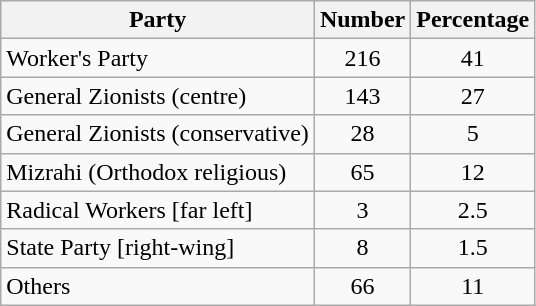<table class="wikitable">
<tr>
<th>Party</th>
<th>Number</th>
<th>Percentage</th>
</tr>
<tr>
<td>Worker's Party</td>
<td style="text-align:center;">216</td>
<td style="text-align:center;">41</td>
</tr>
<tr>
<td>General Zionists (centre)</td>
<td style="text-align:center;">143</td>
<td style="text-align:center;">27</td>
</tr>
<tr>
<td>General Zionists (conservative)</td>
<td style="text-align:center;">28</td>
<td style="text-align:center;">5</td>
</tr>
<tr>
<td>Mizrahi (Orthodox religious)</td>
<td style="text-align:center;">65</td>
<td style="text-align:center;">12</td>
</tr>
<tr>
<td>Radical Workers [far left]</td>
<td style="text-align:center;">3</td>
<td style="text-align:center;">2.5</td>
</tr>
<tr>
<td>State Party [right-wing]</td>
<td style="text-align:center;">8</td>
<td style="text-align:center;">1.5</td>
</tr>
<tr>
<td>Others</td>
<td style="text-align:center;">66</td>
<td style="text-align:center;">11</td>
</tr>
</table>
